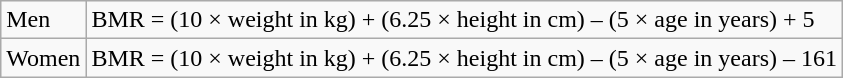<table class="wikitable" border="1">
<tr>
<td>Men</td>
<td>BMR = (10 × weight in kg) + (6.25 × height in cm) – (5 × age in years) + 5</td>
</tr>
<tr>
<td>Women</td>
<td>BMR = (10 × weight in kg) + (6.25 × height in cm) – (5 × age in years) – 161</td>
</tr>
</table>
